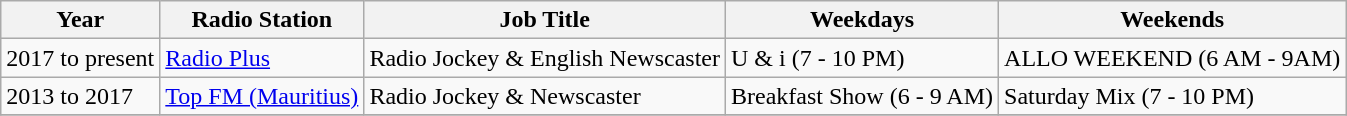<table class="wikitable">
<tr>
<th>Year</th>
<th>Radio Station</th>
<th>Job Title</th>
<th>Weekdays</th>
<th>Weekends</th>
</tr>
<tr>
<td>2017 to present</td>
<td><a href='#'>Radio Plus</a></td>
<td>Radio Jockey & English Newscaster</td>
<td>U & i (7 - 10 PM)</td>
<td>ALLO WEEKEND (6 AM - 9AM)</td>
</tr>
<tr>
<td>2013 to 2017</td>
<td><a href='#'>Top FM (Mauritius)</a></td>
<td>Radio Jockey & Newscaster</td>
<td>Breakfast Show (6 - 9 AM)</td>
<td>Saturday Mix (7 - 10 PM)</td>
</tr>
<tr>
</tr>
</table>
